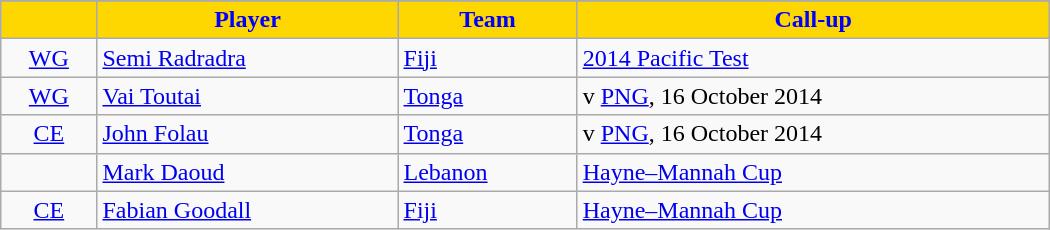<table class="wikitable" style="width:700px;">
<tr style="background:#bdb76b;">
</tr>
<tr bgcolor=#bdb76b>
<th style="background:gold; color:blue; text-align:center;"></th>
<th style="background:gold; color:blue; text-align:center;">Player</th>
<th style="background:gold; color:blue; text-align:center;">Team</th>
<th style="background:gold; color:blue; text-align:center;">Call-up</th>
</tr>
<tr>
<td style="text-align:center"><a href='#'>WG</a></td>
<td><a href='#'>Semi Radradra</a></td>
<td> <a href='#'>Fiji</a></td>
<td><a href='#'>2014 Pacific Test</a></td>
</tr>
<tr>
<td style="text-align:center"><a href='#'>WG</a></td>
<td><a href='#'>Vai Toutai</a></td>
<td> <a href='#'>Tonga</a></td>
<td>v  <a href='#'>PNG</a>, 16 October 2014</td>
</tr>
<tr>
<td style="text-align:center"><a href='#'>CE</a></td>
<td><a href='#'>John Folau</a></td>
<td> <a href='#'>Tonga</a></td>
<td>v  <a href='#'>PNG</a>, 16 October 2014</td>
</tr>
<tr>
<td></td>
<td><a href='#'>Mark Daoud</a></td>
<td> <a href='#'>Lebanon</a></td>
<td><a href='#'>Hayne–Mannah Cup</a></td>
</tr>
<tr>
<td style="text-align:center"><a href='#'>CE</a></td>
<td><a href='#'>Fabian Goodall</a></td>
<td> <a href='#'>Fiji</a></td>
<td><a href='#'>Hayne–Mannah Cup</a></td>
</tr>
</table>
